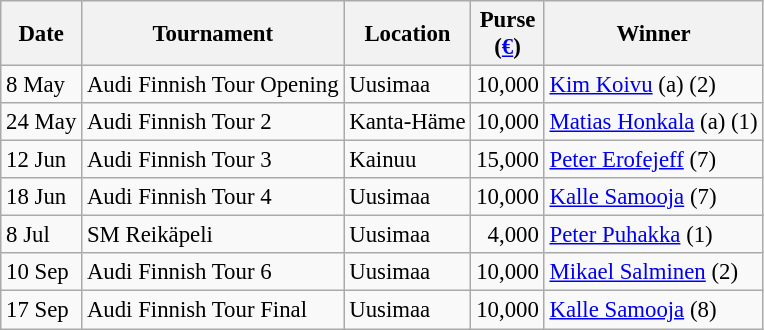<table class="wikitable" style="font-size:95%;">
<tr>
<th>Date</th>
<th>Tournament</th>
<th>Location</th>
<th>Purse<br>(<a href='#'>€</a>)</th>
<th>Winner</th>
</tr>
<tr>
<td>8 May</td>
<td>Audi Finnish Tour Opening</td>
<td>Uusimaa</td>
<td align=right>10,000</td>
<td> <a href='#'>Kim Koivu</a> (a) (2)</td>
</tr>
<tr>
<td>24 May</td>
<td>Audi Finnish Tour 2</td>
<td>Kanta-Häme</td>
<td align=right>10,000</td>
<td> <a href='#'>Matias Honkala</a> (a) (1)</td>
</tr>
<tr>
<td>12 Jun</td>
<td>Audi Finnish Tour 3</td>
<td>Kainuu</td>
<td align=right>15,000</td>
<td> <a href='#'>Peter Erofejeff</a> (7)</td>
</tr>
<tr>
<td>18 Jun</td>
<td>Audi Finnish Tour 4</td>
<td>Uusimaa</td>
<td align=right>10,000</td>
<td> <a href='#'>Kalle Samooja</a> (7)</td>
</tr>
<tr>
<td>8 Jul</td>
<td>SM Reikäpeli</td>
<td>Uusimaa</td>
<td align=right>4,000</td>
<td> <a href='#'>Peter Puhakka</a> (1)</td>
</tr>
<tr>
<td>10 Sep</td>
<td>Audi Finnish Tour 6</td>
<td>Uusimaa</td>
<td align=right>10,000</td>
<td> <a href='#'>Mikael Salminen</a> (2)</td>
</tr>
<tr>
<td>17 Sep</td>
<td>Audi Finnish Tour Final</td>
<td>Uusimaa</td>
<td align=right>10,000</td>
<td> <a href='#'>Kalle Samooja</a> (8)</td>
</tr>
</table>
